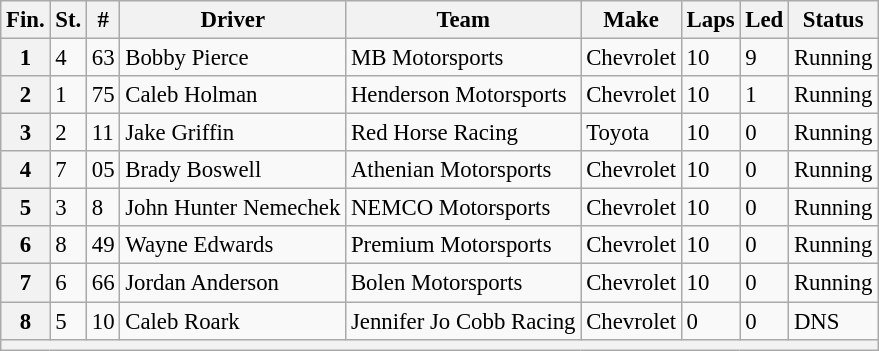<table class="wikitable" style="font-size:95%">
<tr>
<th>Fin.</th>
<th>St.</th>
<th>#</th>
<th>Driver</th>
<th>Team</th>
<th>Make</th>
<th>Laps</th>
<th>Led</th>
<th>Status</th>
</tr>
<tr>
<th>1</th>
<td>4</td>
<td>63</td>
<td>Bobby Pierce</td>
<td>MB Motorsports</td>
<td>Chevrolet</td>
<td>10</td>
<td>9</td>
<td>Running</td>
</tr>
<tr>
<th>2</th>
<td>1</td>
<td>75</td>
<td>Caleb Holman</td>
<td>Henderson Motorsports</td>
<td>Chevrolet</td>
<td>10</td>
<td>1</td>
<td>Running</td>
</tr>
<tr>
<th>3</th>
<td>2</td>
<td>11</td>
<td>Jake Griffin</td>
<td>Red Horse Racing</td>
<td>Toyota</td>
<td>10</td>
<td>0</td>
<td>Running</td>
</tr>
<tr>
<th>4</th>
<td>7</td>
<td>05</td>
<td>Brady Boswell</td>
<td>Athenian Motorsports</td>
<td>Chevrolet</td>
<td>10</td>
<td>0</td>
<td>Running</td>
</tr>
<tr>
<th>5</th>
<td>3</td>
<td>8</td>
<td>John Hunter Nemechek</td>
<td>NEMCO Motorsports</td>
<td>Chevrolet</td>
<td>10</td>
<td>0</td>
<td>Running</td>
</tr>
<tr>
<th>6</th>
<td>8</td>
<td>49</td>
<td>Wayne Edwards</td>
<td>Premium Motorsports</td>
<td>Chevrolet</td>
<td>10</td>
<td>0</td>
<td>Running</td>
</tr>
<tr>
<th>7</th>
<td>6</td>
<td>66</td>
<td>Jordan Anderson</td>
<td>Bolen Motorsports</td>
<td>Chevrolet</td>
<td>10</td>
<td>0</td>
<td>Running</td>
</tr>
<tr>
<th>8</th>
<td>5</td>
<td>10</td>
<td>Caleb Roark</td>
<td>Jennifer Jo Cobb Racing</td>
<td>Chevrolet</td>
<td>0</td>
<td>0</td>
<td>DNS</td>
</tr>
<tr>
<th colspan="9"></th>
</tr>
</table>
